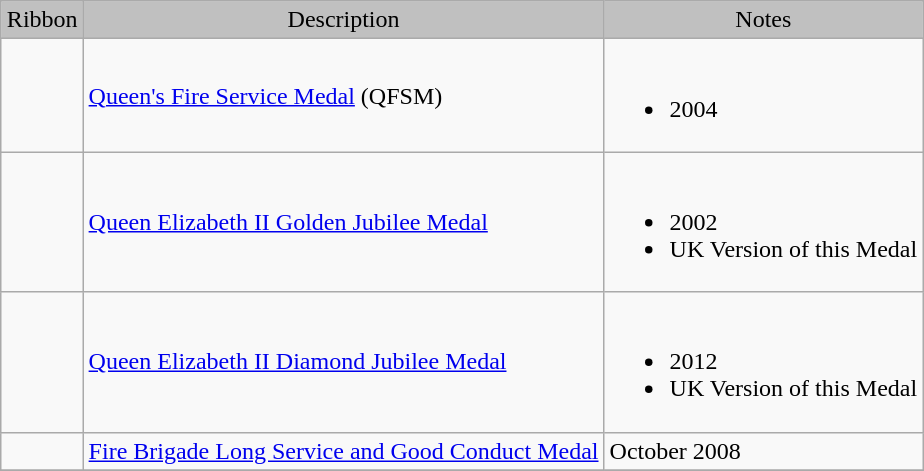<table class="wikitable" style="margin:1em auto;">
<tr style="background:silver;" align="center">
<td>Ribbon</td>
<td>Description</td>
<td>Notes</td>
</tr>
<tr>
<td></td>
<td><a href='#'>Queen's Fire Service Medal</a> (QFSM)</td>
<td><br><ul><li>2004</li></ul></td>
</tr>
<tr>
<td></td>
<td><a href='#'>Queen Elizabeth II Golden Jubilee Medal</a></td>
<td><br><ul><li>2002</li><li>UK Version of this Medal</li></ul></td>
</tr>
<tr>
<td></td>
<td><a href='#'>Queen Elizabeth II Diamond Jubilee Medal</a></td>
<td><br><ul><li>2012</li><li>UK Version of this Medal</li></ul></td>
</tr>
<tr>
<td></td>
<td><a href='#'>Fire Brigade Long Service and Good Conduct Medal</a></td>
<td>October 2008</td>
</tr>
<tr>
</tr>
</table>
